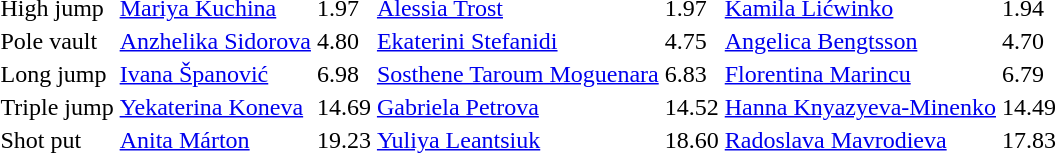<table>
<tr>
<td>High jump <br></td>
<td><a href='#'>Mariya Kuchina</a><br></td>
<td>1.97</td>
<td><a href='#'>Alessia Trost</a><br></td>
<td>1.97</td>
<td><a href='#'>Kamila Lićwinko</a><br></td>
<td>1.94</td>
</tr>
<tr>
<td>Pole vault <br></td>
<td><a href='#'>Anzhelika Sidorova</a><br></td>
<td>4.80</td>
<td><a href='#'>Ekaterini Stefanidi</a><br></td>
<td>4.75</td>
<td><a href='#'>Angelica Bengtsson</a><br></td>
<td>4.70 </td>
</tr>
<tr>
<td>Long jump <br></td>
<td><a href='#'>Ivana Španović</a><br></td>
<td>6.98 </td>
<td><a href='#'>Sosthene Taroum Moguenara</a><br></td>
<td>6.83</td>
<td><a href='#'>Florentina Marincu</a><br></td>
<td>6.79</td>
</tr>
<tr>
<td>Triple jump <br></td>
<td><a href='#'>Yekaterina Koneva</a><br></td>
<td>14.69</td>
<td><a href='#'>Gabriela Petrova</a><br></td>
<td>14.52</td>
<td><a href='#'>Hanna Knyazyeva-Minenko</a><br></td>
<td>14.49 </td>
</tr>
<tr>
<td>Shot put <br></td>
<td><a href='#'>Anita Márton</a><br></td>
<td>19.23 </td>
<td><a href='#'>Yuliya Leantsiuk</a><br></td>
<td>18.60</td>
<td><a href='#'>Radoslava Mavrodieva</a><br></td>
<td>17.83</td>
</tr>
</table>
